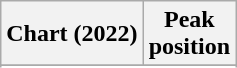<table class="wikitable sortable">
<tr>
<th>Chart (2022)</th>
<th>Peak<br>position</th>
</tr>
<tr>
</tr>
<tr>
</tr>
<tr>
</tr>
</table>
